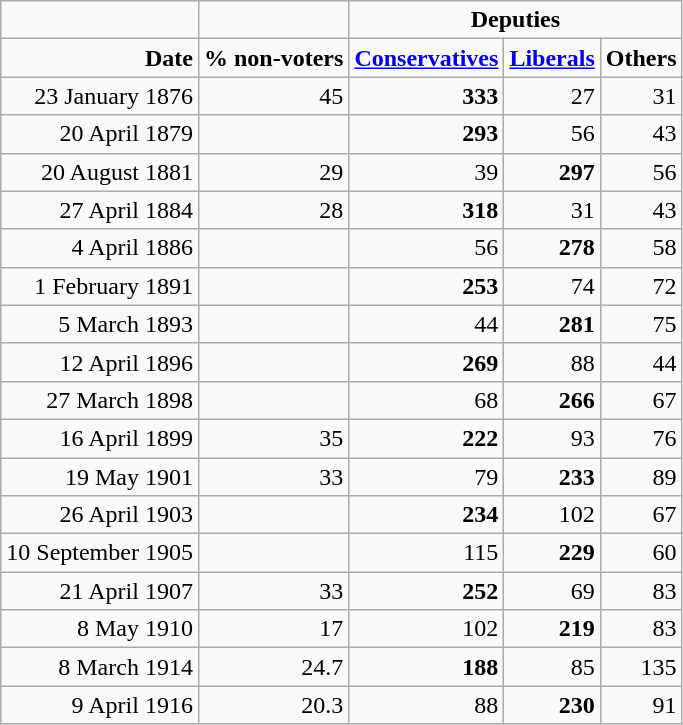<table class="wikitable" style="text-align: right;">
<tr ------>
<td align="right"></td>
<td></td>
<td align="center" colspan="3"><strong>Deputies</strong></td>
</tr>
<tr ------>
<td align="right"><strong>Date</strong></td>
<td><strong>% non-voters</strong></td>
<td><strong><a href='#'>Conservatives</a></strong></td>
<td><strong><a href='#'>Liberals</a></strong></td>
<td><strong>Others</strong></td>
</tr>
<tr ------>
<td align="right">23 January 1876</td>
<td>45</td>
<td><strong>333</strong></td>
<td>27</td>
<td>31</td>
</tr>
<tr ------>
<td align="right">20 April 1879</td>
<td></td>
<td><strong>293</strong></td>
<td>56</td>
<td>43</td>
</tr>
<tr ------>
<td align="right">20 August 1881</td>
<td>29</td>
<td>39</td>
<td><strong>297</strong></td>
<td>56</td>
</tr>
<tr ------>
<td align="right">27 April 1884</td>
<td>28</td>
<td><strong>318</strong></td>
<td>31</td>
<td>43</td>
</tr>
<tr ------>
<td align="right">4 April 1886</td>
<td></td>
<td>56</td>
<td><strong>278</strong></td>
<td>58</td>
</tr>
<tr ------>
<td align="right">1 February 1891</td>
<td></td>
<td><strong>253</strong></td>
<td>74</td>
<td>72</td>
</tr>
<tr ------>
<td align="right">5 March 1893</td>
<td></td>
<td>44</td>
<td><strong>281</strong></td>
<td>75</td>
</tr>
<tr ------>
<td align="right">12 April 1896</td>
<td></td>
<td><strong>269</strong></td>
<td>88</td>
<td>44</td>
</tr>
<tr ------>
<td align="right">27 March 1898</td>
<td></td>
<td>68</td>
<td><strong>266</strong></td>
<td>67</td>
</tr>
<tr ------>
<td align="right">16 April 1899</td>
<td>35</td>
<td><strong>222</strong></td>
<td>93</td>
<td>76</td>
</tr>
<tr ------>
<td align="right">19 May 1901</td>
<td>33</td>
<td>79</td>
<td><strong>233</strong></td>
<td>89</td>
</tr>
<tr ------>
<td align="right">26 April 1903</td>
<td></td>
<td><strong>234</strong></td>
<td>102</td>
<td>67</td>
</tr>
<tr ------>
<td align="right">10 September 1905</td>
<td></td>
<td>115</td>
<td><strong>229</strong></td>
<td>60</td>
</tr>
<tr ------>
<td align="right">21 April 1907</td>
<td>33</td>
<td><strong>252</strong></td>
<td>69</td>
<td>83</td>
</tr>
<tr ------>
<td align="right">8 May 1910</td>
<td>17</td>
<td>102</td>
<td><strong>219</strong></td>
<td>83</td>
</tr>
<tr ------>
<td align="right">8 March 1914</td>
<td>24.7</td>
<td><strong>188</strong></td>
<td>85</td>
<td>135</td>
</tr>
<tr ------>
<td align="right">9 April 1916</td>
<td>20.3</td>
<td>88</td>
<td><strong>230</strong></td>
<td>91</td>
</tr>
</table>
